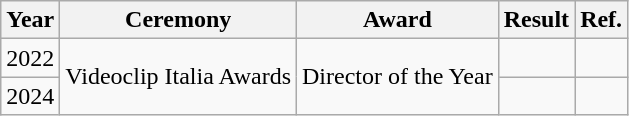<table class="wikitable plainrowheaders">
<tr>
<th scope="col">Year</th>
<th scope="col">Ceremony</th>
<th scope="col">Award</th>
<th scope="col">Result</th>
<th scope="col">Ref.</th>
</tr>
<tr>
<td>2022</td>
<td rowspan="2">Videoclip Italia Awards</td>
<td rowspan="2">Director of the Year</td>
<td></td>
<td></td>
</tr>
<tr>
<td>2024</td>
<td></td>
<td></td>
</tr>
</table>
